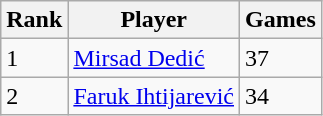<table class="wikitable">
<tr>
<th>Rank</th>
<th>Player</th>
<th>Games</th>
</tr>
<tr>
<td>1</td>
<td><a href='#'>Mirsad Dedić</a></td>
<td>37</td>
</tr>
<tr>
<td>2</td>
<td><a href='#'>Faruk Ihtijarević</a></td>
<td>34</td>
</tr>
</table>
